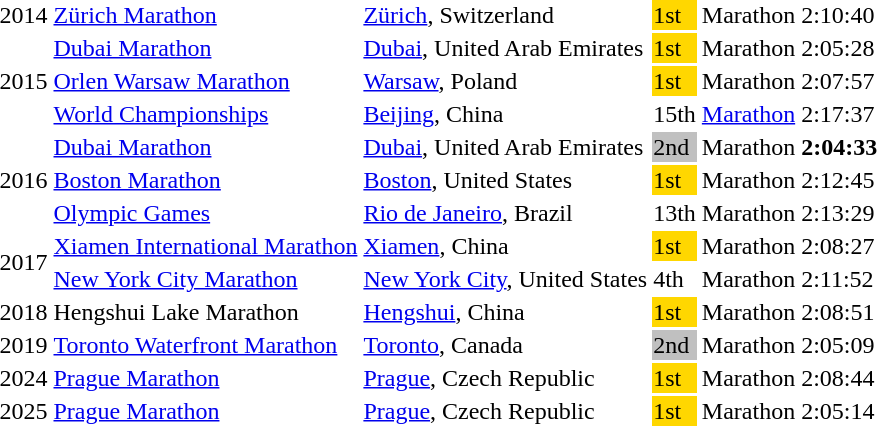<table>
<tr>
<td>2014</td>
<td><a href='#'>Zürich Marathon</a></td>
<td><a href='#'>Zürich</a>, Switzerland</td>
<td bgcolor="gold">1st</td>
<td>Marathon</td>
<td>2:10:40</td>
</tr>
<tr>
<td rowspan=3>2015</td>
<td><a href='#'>Dubai Marathon</a></td>
<td><a href='#'>Dubai</a>, United Arab Emirates</td>
<td bgcolor="gold">1st</td>
<td>Marathon</td>
<td>2:05:28</td>
</tr>
<tr>
<td><a href='#'>Orlen Warsaw Marathon</a></td>
<td><a href='#'>Warsaw</a>, Poland</td>
<td bgcolor="gold">1st</td>
<td>Marathon</td>
<td>2:07:57</td>
</tr>
<tr>
<td><a href='#'>World Championships</a></td>
<td><a href='#'>Beijing</a>, China</td>
<td>15th</td>
<td><a href='#'>Marathon</a></td>
<td>2:17:37</td>
</tr>
<tr>
<td rowspan=3>2016</td>
<td><a href='#'>Dubai Marathon</a></td>
<td><a href='#'>Dubai</a>, United Arab Emirates</td>
<td bgcolor="silver">2nd</td>
<td>Marathon</td>
<td><strong>2:04:33</strong></td>
</tr>
<tr>
<td><a href='#'>Boston Marathon</a></td>
<td><a href='#'>Boston</a>, United States</td>
<td bgcolor="gold">1st</td>
<td>Marathon</td>
<td>2:12:45</td>
</tr>
<tr>
<td><a href='#'>Olympic Games</a></td>
<td><a href='#'>Rio de Janeiro</a>, Brazil</td>
<td>13th</td>
<td>Marathon</td>
<td>2:13:29</td>
</tr>
<tr>
<td rowspan=2>2017</td>
<td><a href='#'>Xiamen International Marathon</a></td>
<td><a href='#'>Xiamen</a>, China</td>
<td bgcolor="gold">1st</td>
<td>Marathon</td>
<td>2:08:27</td>
</tr>
<tr>
<td><a href='#'>New York City Marathon</a></td>
<td><a href='#'>New York City</a>, United States</td>
<td>4th</td>
<td>Marathon</td>
<td>2:11:52</td>
</tr>
<tr>
<td>2018</td>
<td>Hengshui Lake Marathon</td>
<td><a href='#'>Hengshui</a>, China</td>
<td bgcolor="gold">1st</td>
<td>Marathon</td>
<td>2:08:51</td>
</tr>
<tr>
<td>2019</td>
<td><a href='#'>Toronto Waterfront Marathon</a></td>
<td><a href='#'>Toronto</a>, Canada</td>
<td bgcolor="silver">2nd</td>
<td>Marathon</td>
<td>2:05:09</td>
</tr>
<tr>
<td>2024</td>
<td><a href='#'>Prague Marathon</a></td>
<td><a href='#'>Prague</a>, Czech Republic</td>
<td bgcolor="gold">1st</td>
<td>Marathon</td>
<td>2:08:44</td>
</tr>
<tr>
<td>2025</td>
<td><a href='#'>Prague Marathon</a></td>
<td><a href='#'>Prague</a>, Czech Republic</td>
<td bgcolor="gold">1st</td>
<td>Marathon</td>
<td>2:05:14</td>
</tr>
</table>
